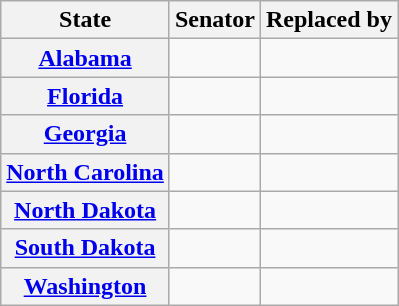<table class="wikitable sortable plainrowheaders">
<tr>
<th scope="col">State</th>
<th scope="col">Senator</th>
<th scope="col">Replaced by</th>
</tr>
<tr>
<th><a href='#'>Alabama</a></th>
<td></td>
<td></td>
</tr>
<tr>
<th><a href='#'>Florida</a></th>
<td></td>
<td></td>
</tr>
<tr>
<th><a href='#'>Georgia</a></th>
<td></td>
<td></td>
</tr>
<tr>
<th><a href='#'>North Carolina</a></th>
<td></td>
<td></td>
</tr>
<tr>
<th><a href='#'>North Dakota</a></th>
<td></td>
<td></td>
</tr>
<tr>
<th><a href='#'>South Dakota</a></th>
<td></td>
<td></td>
</tr>
<tr>
<th><a href='#'>Washington</a></th>
<td></td>
<td></td>
</tr>
</table>
